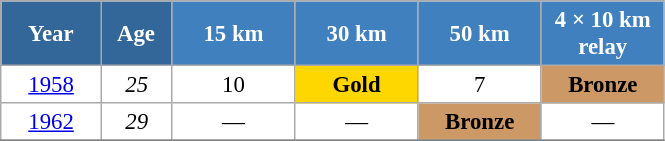<table class="wikitable" style="font-size:95%; text-align:center; border:grey solid 1px; border-collapse:collapse; background:#ffffff;">
<tr>
<th style="background-color:#369; color:white; width:60px;"> Year </th>
<th style="background-color:#369; color:white; width:40px;"> Age </th>
<th style="background-color:#4180be; color:white; width:75px;"> 15 km </th>
<th style="background-color:#4180be; color:white; width:75px;"> 30 km </th>
<th style="background-color:#4180be; color:white; width:75px;"> 50 km </th>
<th style="background-color:#4180be; color:white; width:75px;"> 4 × 10 km <br> relay </th>
</tr>
<tr>
<td><a href='#'>1958</a></td>
<td><em>25</em></td>
<td>10</td>
<td style="background:gold;"><strong>Gold</strong></td>
<td>7</td>
<td bgcolor="cc9966"><strong>Bronze</strong></td>
</tr>
<tr>
<td><a href='#'>1962</a></td>
<td><em>29</em></td>
<td>—</td>
<td>—</td>
<td bgcolor="cc9966"><strong>Bronze</strong></td>
<td>—</td>
</tr>
<tr>
</tr>
</table>
